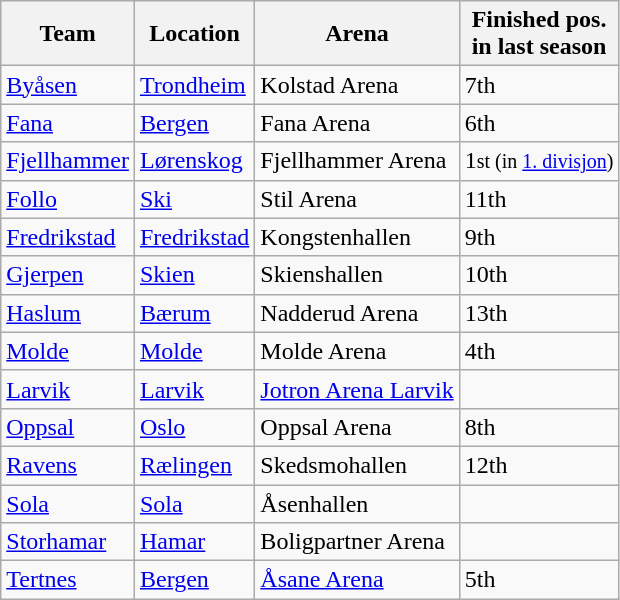<table class="wikitable sortable" style="text-align: left;">
<tr>
<th>Team</th>
<th>Location</th>
<th>Arena</th>
<th>Finished pos.<br>in last season</th>
</tr>
<tr>
<td><a href='#'>Byåsen</a></td>
<td><a href='#'>Trondheim</a></td>
<td>Kolstad Arena</td>
<td>7th</td>
</tr>
<tr>
<td><a href='#'>Fana</a></td>
<td><a href='#'>Bergen</a></td>
<td>Fana Arena</td>
<td>6th</td>
</tr>
<tr>
<td><a href='#'>Fjellhammer</a></td>
<td><a href='#'>Lørenskog</a></td>
<td>Fjellhammer Arena</td>
<td>1<small>st (in <a href='#'>1. divisjon</a>)</small> </td>
</tr>
<tr>
<td><a href='#'>Follo</a></td>
<td><a href='#'>Ski</a></td>
<td>Stil Arena</td>
<td>11th</td>
</tr>
<tr>
<td><a href='#'>Fredrikstad</a></td>
<td><a href='#'>Fredrikstad</a></td>
<td>Kongstenhallen</td>
<td>9th</td>
</tr>
<tr>
<td><a href='#'>Gjerpen</a></td>
<td><a href='#'>Skien</a></td>
<td>Skienshallen</td>
<td>10th</td>
</tr>
<tr>
<td><a href='#'>Haslum</a></td>
<td><a href='#'>Bærum</a></td>
<td>Nadderud Arena</td>
<td>13th</td>
</tr>
<tr>
<td><a href='#'>Molde</a></td>
<td><a href='#'>Molde</a></td>
<td>Molde Arena</td>
<td>4th</td>
</tr>
<tr>
<td><a href='#'>Larvik</a></td>
<td><a href='#'>Larvik</a></td>
<td><a href='#'>Jotron Arena Larvik</a></td>
<td></td>
</tr>
<tr>
<td><a href='#'>Oppsal</a></td>
<td><a href='#'>Oslo</a></td>
<td>Oppsal Arena</td>
<td>8th</td>
</tr>
<tr>
<td><a href='#'>Ravens</a></td>
<td><a href='#'>Rælingen</a></td>
<td>Skedsmohallen</td>
<td>12th</td>
</tr>
<tr>
<td><a href='#'>Sola</a></td>
<td><a href='#'>Sola</a></td>
<td>Åsenhallen</td>
<td></td>
</tr>
<tr>
<td><a href='#'>Storhamar</a></td>
<td><a href='#'>Hamar</a></td>
<td>Boligpartner Arena</td>
<td></td>
</tr>
<tr>
<td><a href='#'>Tertnes</a></td>
<td><a href='#'>Bergen</a></td>
<td><a href='#'>Åsane Arena</a></td>
<td>5th</td>
</tr>
</table>
